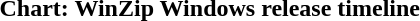<table class="collapsible collapsed">
<tr>
<th>Chart: WinZip Windows release timeline</th>
</tr>
<tr>
<td><br></td>
</tr>
</table>
